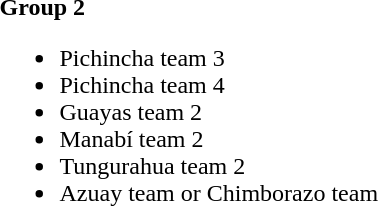<table>
<tr>
<td><strong>Group 2</strong><br><ul><li>Pichincha team 3</li><li>Pichincha team 4</li><li>Guayas team 2</li><li>Manabí team 2</li><li>Tungurahua team 2</li><li>Azuay team or Chimborazo team</li></ul></td>
</tr>
</table>
